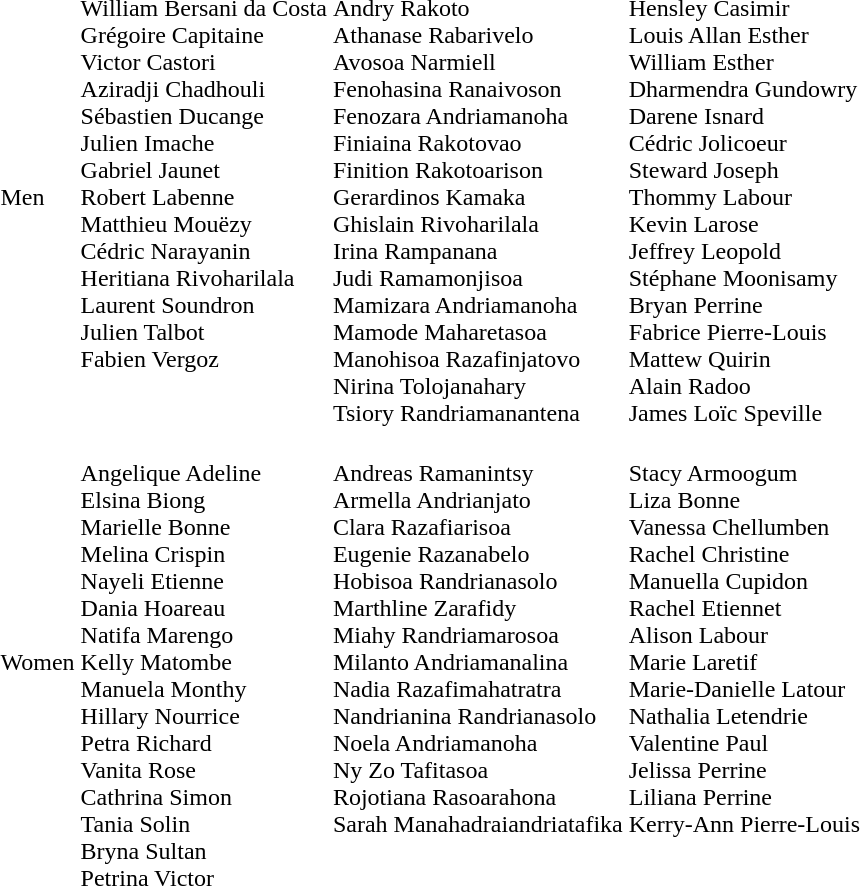<table>
<tr>
<td>Men</td>
<td valign=top nowrap><br>William Bersani da Costa<br>Grégoire Capitaine<br>Victor Castori<br>Aziradji Chadhouli<br>Sébastien Ducange<br>Julien Imache<br>Gabriel Jaunet<br>Robert Labenne<br>Matthieu Mouëzy<br>Cédric Narayanin<br>Heritiana Rivoharilala<br>Laurent Soundron<br>Julien Talbot<br>Fabien Vergoz</td>
<td><br>Andry Rakoto<br>Athanase Rabarivelo<br>Avosoa Narmiell<br>Fenohasina Ranaivoson<br>Fenozara Andriamanoha<br>Finiaina Rakotovao<br>Finition Rakotoarison<br>Gerardinos Kamaka<br>Ghislain Rivoharilala<br>Irina Rampanana<br>Judi Ramamonjisoa<br>Mamizara Andriamanoha<br>Mamode Maharetasoa<br>Manohisoa Razafinjatovo<br>Nirina Tolojanahary<br>Tsiory Randriamanantena</td>
<td><br>Hensley Casimir<br>Louis Allan Esther<br>William Esther<br>Dharmendra Gundowry<br>Darene Isnard<br>Cédric Jolicoeur<br>Steward Joseph<br>Thommy Labour<br>Kevin Larose<br>Jeffrey Leopold<br>Stéphane Moonisamy<br>Bryan Perrine<br>Fabrice Pierre-Louis<br>Mattew Quirin<br>Alain Radoo<br>James Loïc Speville</td>
</tr>
<tr>
<td>Women</td>
<td><br>Angelique Adeline<br>Elsina Biong<br>Marielle Bonne<br>Melina Crispin<br>Nayeli Etienne<br>Dania Hoareau<br>Natifa Marengo<br>Kelly Matombe<br>Manuela Monthy<br>Hillary Nourrice<br>Petra Richard<br>Vanita Rose<br>Cathrina Simon<br>Tania Solin<br>Bryna Sultan<br>Petrina Victor</td>
<td valign=top nowrap><br>Andreas Ramanintsy<br>Armella Andrianjato<br>Clara Razafiarisoa<br>Eugenie Razanabelo<br>Hobisoa Randrianasolo<br>Marthline Zarafidy<br>Miahy Randriamarosoa<br>Milanto Andriamanalina<br>Nadia Razafimahatratra<br>Nandrianina Randrianasolo<br>Noela Andriamanoha<br>Ny Zo Tafitasoa<br>Rojotiana Rasoarahona<br>Sarah Manahadraiandriatafika</td>
<td valign=top nowrap><br>Stacy Armoogum<br>Liza Bonne<br>Vanessa Chellumben<br>Rachel Christine<br>Manuella Cupidon<br>Rachel Etiennet<br>Alison Labour<br>Marie Laretif<br>Marie-Danielle Latour<br>Nathalia Letendrie<br>Valentine Paul<br>Jelissa Perrine<br>Liliana Perrine<br>Kerry-Ann Pierre-Louis</td>
</tr>
</table>
